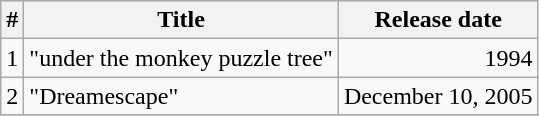<table class="wikitable">
<tr>
<th>#</th>
<th>Title</th>
<th>Release date</th>
</tr>
<tr>
<td>1</td>
<td align="left">"under the monkey puzzle tree"</td>
<td align="right">1994</td>
</tr>
<tr>
<td>2</td>
<td align="left">"Dreamescape"</td>
<td align="right">December 10, 2005</td>
</tr>
<tr>
</tr>
</table>
